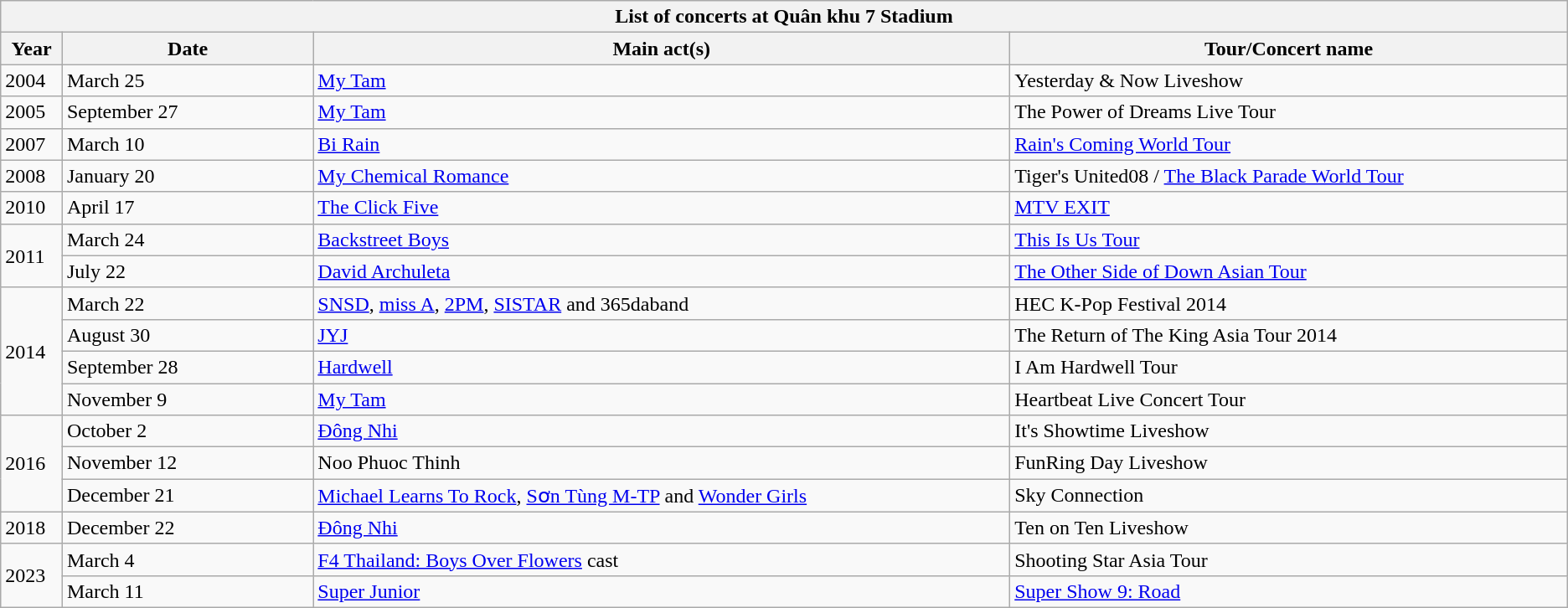<table class="wikitable collapsible collapsed">
<tr>
<th colspan=4>List of concerts at Quân khu 7 Stadium</th>
</tr>
<tr>
<th style="width:1%;">Year</th>
<th style="width:9%;">Date</th>
<th style="width:25%;">Main act(s)</th>
<th style="width:20%;">Tour/Concert name</th>
</tr>
<tr>
<td>2004</td>
<td>March 25</td>
<td><a href='#'>My Tam</a></td>
<td>Yesterday & Now Liveshow</td>
</tr>
<tr>
<td>2005</td>
<td>September 27</td>
<td><a href='#'>My Tam</a></td>
<td>The Power of Dreams Live Tour</td>
</tr>
<tr>
<td>2007</td>
<td>March 10</td>
<td><a href='#'>Bi Rain</a></td>
<td><a href='#'>Rain's Coming World Tour</a></td>
</tr>
<tr>
<td>2008</td>
<td>January 20</td>
<td><a href='#'>My Chemical Romance</a></td>
<td>Tiger's United08 / <a href='#'>The Black Parade World Tour</a></td>
</tr>
<tr>
<td>2010</td>
<td>April 17</td>
<td><a href='#'>The Click Five</a></td>
<td><a href='#'>MTV EXIT</a></td>
</tr>
<tr>
<td rowspan="2">2011</td>
<td>March 24</td>
<td><a href='#'>Backstreet Boys</a></td>
<td><a href='#'>This Is Us Tour</a></td>
</tr>
<tr>
<td>July 22</td>
<td><a href='#'>David Archuleta</a></td>
<td><a href='#'>The Other Side of Down Asian Tour</a></td>
</tr>
<tr>
<td rowspan="4">2014</td>
<td>March 22</td>
<td><a href='#'>SNSD</a>, <a href='#'>miss A</a>, <a href='#'>2PM</a>, <a href='#'>SISTAR</a> and 365daband</td>
<td>HEC K-Pop Festival 2014</td>
</tr>
<tr>
<td>August 30</td>
<td><a href='#'>JYJ</a></td>
<td>The Return of The King Asia Tour 2014</td>
</tr>
<tr>
<td>September 28</td>
<td><a href='#'>Hardwell</a></td>
<td>I Am Hardwell Tour</td>
</tr>
<tr>
<td>November 9</td>
<td><a href='#'>My Tam</a></td>
<td>Heartbeat Live Concert Tour</td>
</tr>
<tr>
<td rowspan="3">2016</td>
<td>October 2</td>
<td><a href='#'>Đông Nhi</a></td>
<td>It's Showtime Liveshow</td>
</tr>
<tr>
<td>November 12</td>
<td>Noo Phuoc Thinh</td>
<td>FunRing Day Liveshow</td>
</tr>
<tr>
<td>December 21</td>
<td><a href='#'>Michael Learns To Rock</a>, <a href='#'>Sơn Tùng M-TP</a> and <a href='#'>Wonder Girls</a></td>
<td>Sky Connection</td>
</tr>
<tr>
<td>2018</td>
<td>December 22</td>
<td><a href='#'>Đông Nhi</a></td>
<td>Ten on Ten Liveshow</td>
</tr>
<tr>
<td rowspan="2">2023</td>
<td>March 4</td>
<td><a href='#'>F4 Thailand: Boys Over Flowers</a> cast</td>
<td>Shooting Star Asia Tour</td>
</tr>
<tr>
<td>March 11</td>
<td><a href='#'>Super Junior</a></td>
<td><a href='#'>Super Show 9: Road</a></td>
</tr>
</table>
